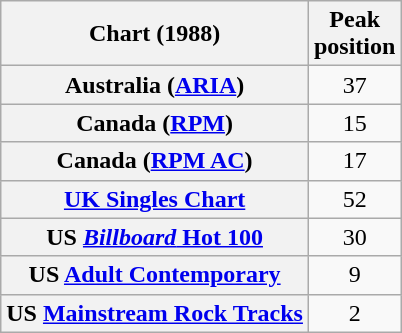<table class="wikitable sortable plainrowheaders">
<tr>
<th>Chart (1988)</th>
<th>Peak<br>position</th>
</tr>
<tr>
<th scope="row">Australia (<a href='#'>ARIA</a>)</th>
<td align="center">37</td>
</tr>
<tr>
<th scope="row">Canada (<a href='#'>RPM</a>)</th>
<td align="center">15</td>
</tr>
<tr>
<th scope="row">Canada (<a href='#'>RPM AC</a>)</th>
<td align="center">17</td>
</tr>
<tr>
<th scope="row"><a href='#'>UK Singles Chart</a></th>
<td align="center">52</td>
</tr>
<tr>
<th scope="row">US <a href='#'><em>Billboard</em> Hot 100</a></th>
<td align="center">30</td>
</tr>
<tr>
<th scope="row">US <a href='#'>Adult Contemporary</a></th>
<td align="center">9</td>
</tr>
<tr>
<th scope="row">US <a href='#'>Mainstream Rock Tracks</a></th>
<td align="center">2</td>
</tr>
</table>
